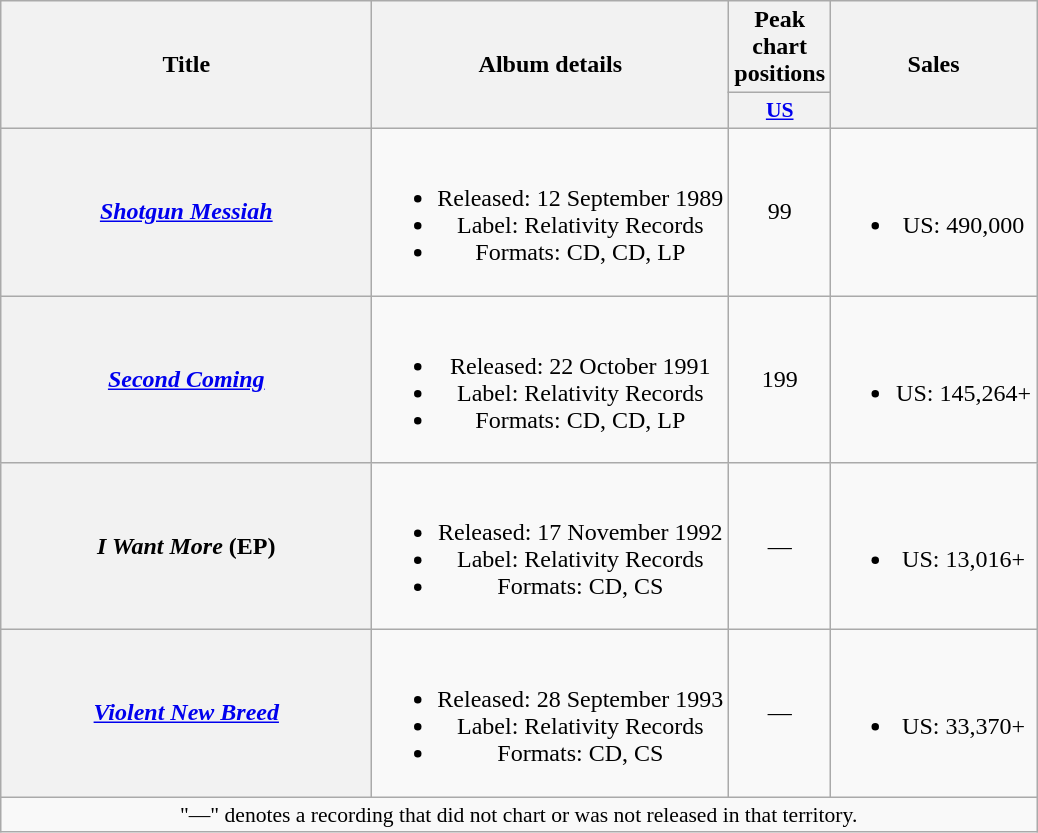<table class="wikitable plainrowheaders" style="text-align:center;">
<tr>
<th scope="col" rowspan="2" style="width:15em;">Title</th>
<th scope="col" rowspan="2">Album details</th>
<th scope="col" colspan="1">Peak chart positions</th>
<th scope="col" rowspan="2">Sales</th>
</tr>
<tr>
<th scope="col" style="width:3em;font-size:90%;"><a href='#'>US</a><br></th>
</tr>
<tr>
<th scope="row"><em><a href='#'>Shotgun Messiah</a></em></th>
<td><br><ul><li>Released: 12 September 1989</li><li>Label: Relativity Records</li><li>Formats: CD, CD, LP</li></ul></td>
<td>99</td>
<td><br><ul><li>US: 490,000</li></ul></td>
</tr>
<tr>
<th scope="row"><em><a href='#'>Second Coming</a></em></th>
<td><br><ul><li>Released: 22 October 1991</li><li>Label: Relativity Records</li><li>Formats: CD, CD, LP</li></ul></td>
<td>199</td>
<td><br><ul><li>US: 145,264+</li></ul></td>
</tr>
<tr>
<th scope="row"><em>I Want More</em> (EP)</th>
<td><br><ul><li>Released: 17 November 1992</li><li>Label: Relativity Records</li><li>Formats: CD, CS</li></ul></td>
<td>—</td>
<td><br><ul><li>US: 13,016+</li></ul></td>
</tr>
<tr>
<th scope="row"><em><a href='#'>Violent New Breed</a></em></th>
<td><br><ul><li>Released: 28 September 1993</li><li>Label: Relativity Records</li><li>Formats: CD, CS</li></ul></td>
<td>—</td>
<td><br><ul><li>US: 33,370+</li></ul></td>
</tr>
<tr>
<td colspan="10" style="font-size:90%">"—" denotes a recording that did not chart or was not released in that territory.</td>
</tr>
</table>
